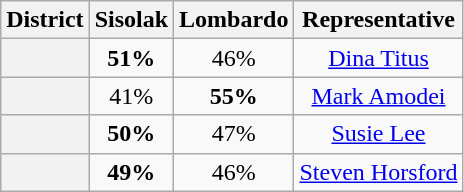<table class=wikitable>
<tr>
<th>District</th>
<th>Sisolak</th>
<th>Lombardo</th>
<th>Representative</th>
</tr>
<tr align=center>
<th></th>
<td><strong>51%</strong></td>
<td>46%</td>
<td><a href='#'>Dina Titus</a></td>
</tr>
<tr align=center>
<th></th>
<td>41%</td>
<td><strong>55%</strong></td>
<td><a href='#'>Mark Amodei</a></td>
</tr>
<tr align=center>
<th></th>
<td><strong>50%</strong></td>
<td>47%</td>
<td><a href='#'>Susie Lee</a></td>
</tr>
<tr align=center>
<th></th>
<td><strong>49%</strong></td>
<td>46%</td>
<td><a href='#'>Steven Horsford</a></td>
</tr>
</table>
